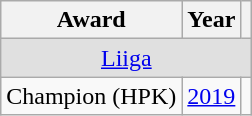<table class="wikitable">
<tr>
<th>Award</th>
<th>Year</th>
<th></th>
</tr>
<tr ALIGN="center" bgcolor="#e0e0e0">
<td colspan="3"><a href='#'>Liiga</a></td>
</tr>
<tr>
<td>Champion (HPK)</td>
<td><a href='#'>2019</a></td>
<td></td>
</tr>
</table>
